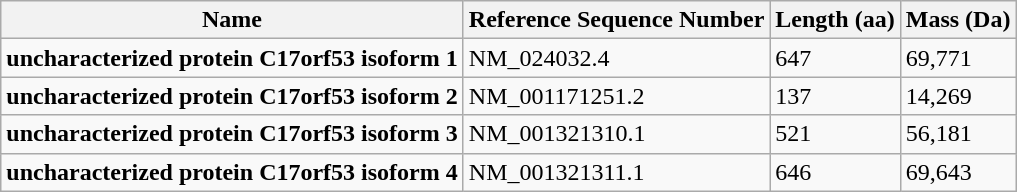<table class="wikitable">
<tr>
<th>Name</th>
<th>Reference Sequence Number</th>
<th>Length (aa)</th>
<th>Mass (Da)</th>
</tr>
<tr>
<td><strong>uncharacterized protein C17orf53 isoform 1</strong></td>
<td>NM_024032.4</td>
<td>647</td>
<td>69,771</td>
</tr>
<tr>
<td><strong>uncharacterized protein C17orf53 isoform 2</strong></td>
<td>NM_001171251.2</td>
<td>137</td>
<td>14,269</td>
</tr>
<tr>
<td><strong>uncharacterized protein C17orf53 isoform 3</strong></td>
<td>NM_001321310.1</td>
<td>521</td>
<td>56,181</td>
</tr>
<tr>
<td><strong>uncharacterized protein C17orf53 isoform 4</strong></td>
<td>NM_001321311.1</td>
<td>646</td>
<td>69,643</td>
</tr>
</table>
